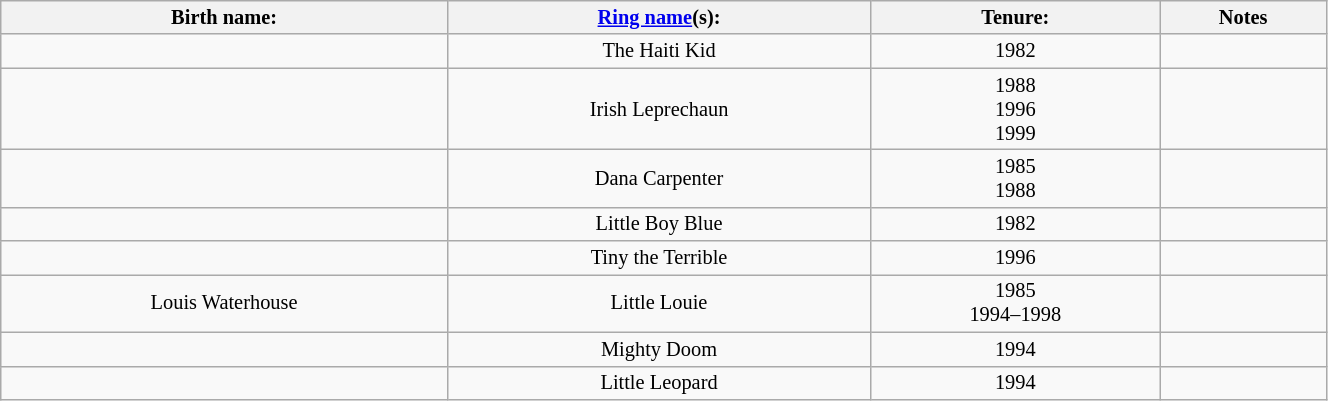<table class="sortable wikitable" style="font-size:85%; text-align:center; width:70%;">
<tr>
<th>Birth name:</th>
<th><a href='#'>Ring name</a>(s):</th>
<th>Tenure:</th>
<th>Notes</th>
</tr>
<tr>
<td></td>
<td>The Haiti Kid</td>
<td sort>1982</td>
<td></td>
</tr>
<tr>
<td></td>
<td>Irish Leprechaun</td>
<td sort>1988<br>1996<br>1999</td>
<td></td>
</tr>
<tr>
<td></td>
<td>Dana Carpenter</td>
<td sort>1985<br>1988</td>
<td></td>
</tr>
<tr>
<td></td>
<td>Little Boy Blue</td>
<td sort>1982</td>
<td></td>
</tr>
<tr>
<td></td>
<td>Tiny the Terrible</td>
<td sort>1996</td>
<td></td>
</tr>
<tr>
<td>Louis Waterhouse</td>
<td>Little Louie</td>
<td sort>1985<br>1994–1998</td>
<td></td>
</tr>
<tr>
<td></td>
<td>Mighty Doom</td>
<td sort>1994</td>
<td></td>
</tr>
<tr>
<td></td>
<td>Little Leopard</td>
<td sort>1994</td>
<td></td>
</tr>
</table>
